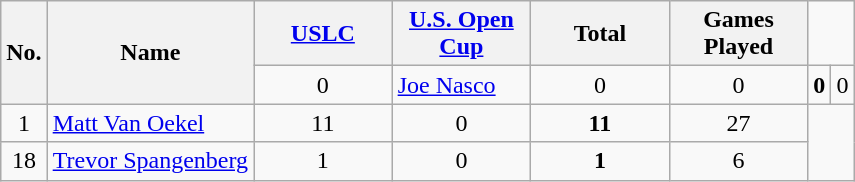<table class="wikitable sortable" style="text-align: center;">
<tr>
<th rowspan=2>No.</th>
<th rowspan=2>Name</th>
<th style="width:85px;"><a href='#'>USLC</a></th>
<th style="width:85px;"><a href='#'>U.S. Open Cup</a></th>
<th style="width:85px;"><strong>Total</strong></th>
<th style="width:85px;"><strong>Games Played</strong></th>
</tr>
<tr>
<td>0</td>
<td align=left> <a href='#'>Joe Nasco</a></td>
<td>0</td>
<td>0</td>
<td><strong>0</strong></td>
<td>0</td>
</tr>
<tr>
<td>1</td>
<td align=left> <a href='#'>Matt Van Oekel</a></td>
<td>11</td>
<td>0</td>
<td><strong>11</strong></td>
<td>27</td>
</tr>
<tr>
<td>18</td>
<td align=left> <a href='#'>Trevor Spangenberg</a></td>
<td>1</td>
<td>0</td>
<td><strong>1</strong></td>
<td>6</td>
</tr>
</table>
